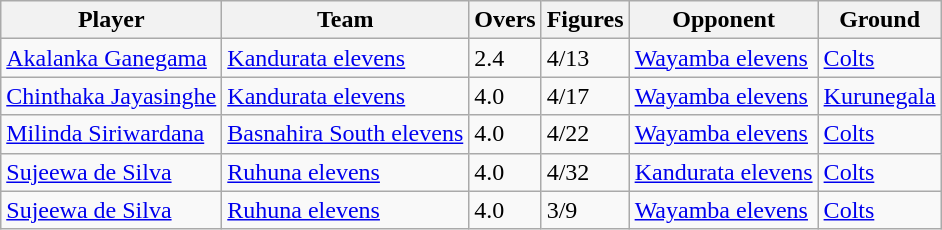<table class="wikitable">
<tr>
<th>Player</th>
<th>Team</th>
<th>Overs</th>
<th>Figures</th>
<th>Opponent</th>
<th>Ground</th>
</tr>
<tr>
<td><a href='#'>Akalanka Ganegama</a></td>
<td><a href='#'>Kandurata elevens</a></td>
<td>2.4</td>
<td>4/13</td>
<td><a href='#'>Wayamba elevens</a></td>
<td><a href='#'>Colts</a></td>
</tr>
<tr>
<td><a href='#'>Chinthaka Jayasinghe</a></td>
<td><a href='#'>Kandurata elevens</a></td>
<td>4.0</td>
<td>4/17</td>
<td><a href='#'>Wayamba elevens</a></td>
<td><a href='#'>Kurunegala</a></td>
</tr>
<tr>
<td><a href='#'>Milinda Siriwardana</a></td>
<td><a href='#'>Basnahira South elevens</a></td>
<td>4.0</td>
<td>4/22</td>
<td><a href='#'>Wayamba elevens</a></td>
<td><a href='#'>Colts</a></td>
</tr>
<tr>
<td><a href='#'>Sujeewa de Silva</a></td>
<td><a href='#'>Ruhuna elevens</a></td>
<td>4.0</td>
<td>4/32</td>
<td><a href='#'>Kandurata elevens</a></td>
<td><a href='#'>Colts</a></td>
</tr>
<tr>
<td><a href='#'>Sujeewa de Silva</a></td>
<td><a href='#'>Ruhuna elevens</a></td>
<td>4.0</td>
<td>3/9</td>
<td><a href='#'>Wayamba elevens</a></td>
<td><a href='#'>Colts</a></td>
</tr>
</table>
